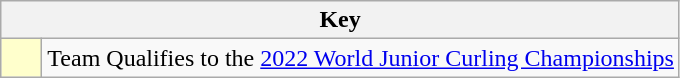<table class="wikitable" style="text-align: center;">
<tr>
<th colspan=2>Key</th>
</tr>
<tr>
<td style="background:#ffffcc; width:20px;"></td>
<td align=left>Team Qualifies to the <a href='#'>2022 World Junior Curling Championships</a></td>
</tr>
</table>
